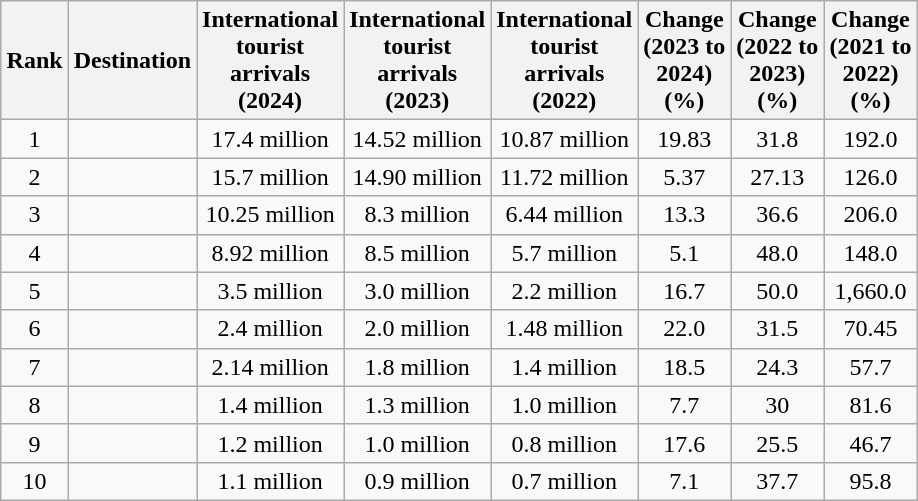<table class="wikitable sortable" style="margin:1em auto 1em auto; text-align:center;">
<tr>
<th>Rank</th>
<th>Destination</th>
<th>International<br> tourist<br> arrivals<br> (2024)</th>
<th>International<br> tourist<br> arrivals<br> (2023)</th>
<th>International<br> tourist<br> arrivals<br> (2022)</th>
<th>Change<br> (2023 to<br> 2024)<br> (%)</th>
<th>Change<br> (2022 to<br> 2023)<br> (%)</th>
<th>Change<br> (2021 to<br> 2022)<br> (%)</th>
</tr>
<tr>
<td>1</td>
<td align="left"></td>
<td>17.4 million</td>
<td>14.52 million</td>
<td>10.87 million</td>
<td> 19.83</td>
<td> 31.8</td>
<td> 192.0</td>
</tr>
<tr>
<td>2</td>
<td align="left"></td>
<td>15.7 million</td>
<td>14.90 million</td>
<td>11.72 million</td>
<td> 5.37</td>
<td> 27.13</td>
<td> 126.0</td>
</tr>
<tr>
<td>3</td>
<td align="left"></td>
<td>10.25 million</td>
<td>8.3 million</td>
<td>6.44 million</td>
<td> 13.3</td>
<td> 36.6</td>
<td> 206.0</td>
</tr>
<tr>
<td>4</td>
<td align="left"></td>
<td>8.92 million</td>
<td>8.5 million</td>
<td>5.7 million</td>
<td> 5.1</td>
<td> 48.0</td>
<td> 148.0</td>
</tr>
<tr>
<td>5</td>
<td align="left"></td>
<td>3.5 million</td>
<td>3.0 million</td>
<td>2.2 million</td>
<td> 16.7</td>
<td> 50.0</td>
<td> 1,660.0</td>
</tr>
<tr>
<td>6</td>
<td align="left"></td>
<td>2.4 million</td>
<td>2.0 million</td>
<td>1.48 million</td>
<td> 22.0</td>
<td> 31.5</td>
<td> 70.45</td>
</tr>
<tr>
<td>7</td>
<td align="left"></td>
<td>2.14 million</td>
<td>1.8 million</td>
<td>1.4 million</td>
<td> 18.5</td>
<td> 24.3</td>
<td> 57.7</td>
</tr>
<tr>
<td>8</td>
<td align="left"></td>
<td>1.4 million</td>
<td>1.3 million</td>
<td>1.0 million</td>
<td> 7.7</td>
<td> 30</td>
<td> 81.6</td>
</tr>
<tr>
<td>9</td>
<td align="left"></td>
<td>1.2 million</td>
<td>1.0 million</td>
<td>0.8 million</td>
<td> 17.6</td>
<td> 25.5</td>
<td> 46.7</td>
</tr>
<tr>
<td>10</td>
<td align="left"></td>
<td>1.1 million</td>
<td>0.9 million</td>
<td>0.7 million</td>
<td> 7.1</td>
<td> 37.7</td>
<td> 95.8</td>
</tr>
</table>
